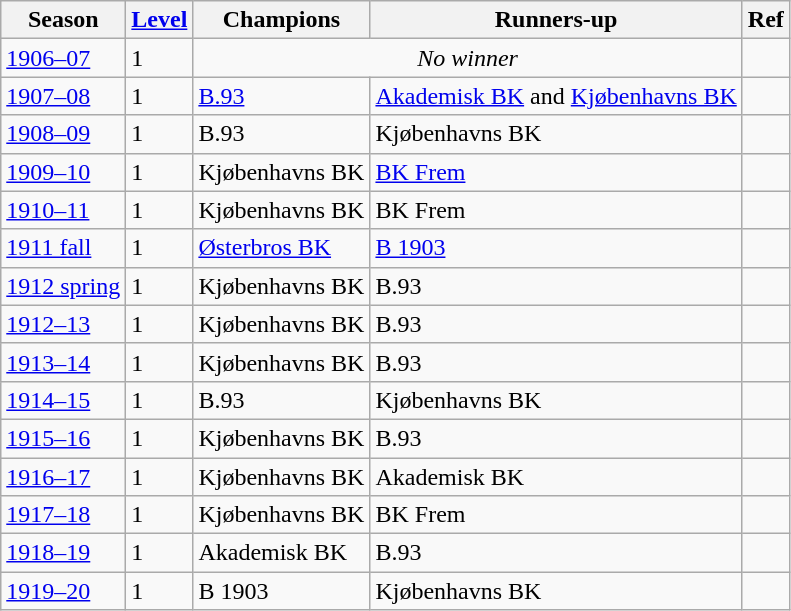<table class="sortable wikitable plainrowheaders">
<tr>
<th>Season</th>
<th><a href='#'>Level</a></th>
<th>Champions</th>
<th>Runners-up</th>
<th>Ref</th>
</tr>
<tr>
<td><a href='#'>1906–07</a></td>
<td>1</td>
<td colspan="2" style="text-align:center;"><em>No winner</em></td>
<td></td>
</tr>
<tr>
<td><a href='#'>1907–08</a></td>
<td>1</td>
<td><a href='#'>B.93</a></td>
<td><a href='#'>Akademisk BK</a> and <a href='#'>Kjøbenhavns BK</a></td>
<td></td>
</tr>
<tr>
<td><a href='#'>1908–09</a></td>
<td>1</td>
<td>B.93</td>
<td>Kjøbenhavns BK</td>
<td></td>
</tr>
<tr>
<td><a href='#'>1909–10</a></td>
<td>1</td>
<td>Kjøbenhavns BK</td>
<td><a href='#'>BK Frem</a></td>
<td></td>
</tr>
<tr>
<td><a href='#'>1910–11</a></td>
<td>1</td>
<td>Kjøbenhavns BK</td>
<td>BK Frem</td>
<td></td>
</tr>
<tr>
<td><a href='#'>1911 fall</a></td>
<td>1</td>
<td><a href='#'>Østerbros BK</a></td>
<td><a href='#'>B 1903</a></td>
<td></td>
</tr>
<tr>
<td><a href='#'>1912 spring</a></td>
<td>1</td>
<td>Kjøbenhavns BK</td>
<td>B.93</td>
<td></td>
</tr>
<tr>
<td><a href='#'>1912–13</a></td>
<td>1</td>
<td>Kjøbenhavns BK</td>
<td>B.93</td>
<td></td>
</tr>
<tr>
<td><a href='#'>1913–14</a></td>
<td>1</td>
<td>Kjøbenhavns BK</td>
<td>B.93</td>
<td></td>
</tr>
<tr>
<td><a href='#'>1914–15</a></td>
<td>1</td>
<td>B.93</td>
<td>Kjøbenhavns BK</td>
<td></td>
</tr>
<tr>
<td><a href='#'>1915–16</a></td>
<td>1</td>
<td>Kjøbenhavns BK</td>
<td>B.93</td>
<td></td>
</tr>
<tr>
<td><a href='#'>1916–17</a></td>
<td>1</td>
<td>Kjøbenhavns BK</td>
<td>Akademisk BK</td>
<td></td>
</tr>
<tr>
<td><a href='#'>1917–18</a></td>
<td>1</td>
<td>Kjøbenhavns BK</td>
<td>BK Frem</td>
<td></td>
</tr>
<tr>
<td><a href='#'>1918–19</a></td>
<td>1</td>
<td>Akademisk BK</td>
<td>B.93</td>
<td></td>
</tr>
<tr>
<td><a href='#'>1919–20</a></td>
<td>1</td>
<td>B 1903</td>
<td>Kjøbenhavns BK</td>
<td></td>
</tr>
</table>
